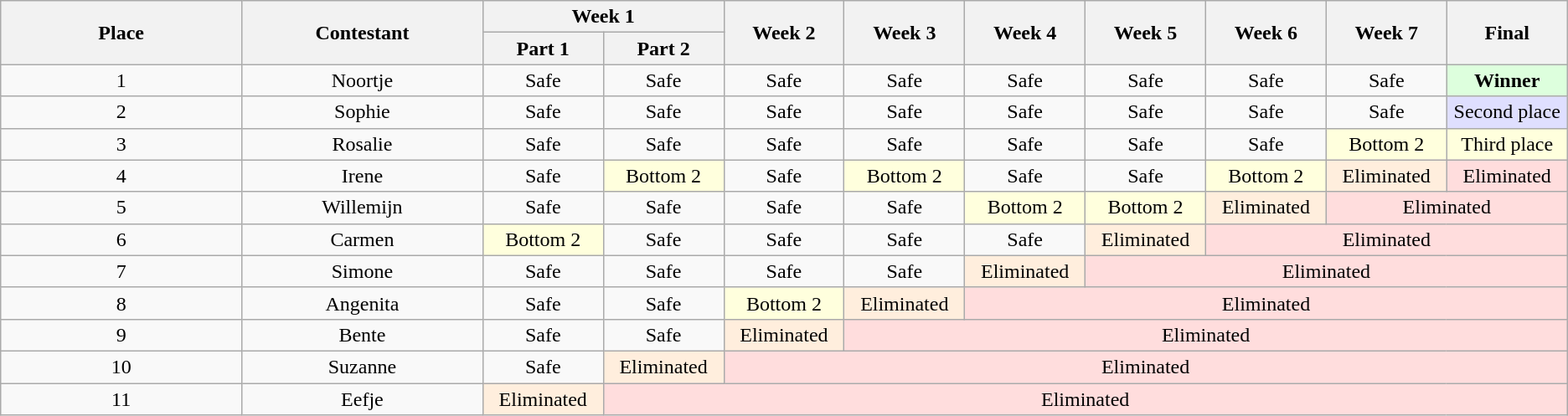<table class="wikitable" style="text-align:center;">
<tr>
<th rowspan="2" style="width:14%;">Place</th>
<th rowspan="2" style="width:14%;">Contestant</th>
<th colspan="2" style="width:7%;">Week 1</th>
<th rowspan="2" style="width:7%;">Week 2</th>
<th rowspan="2" style="width:7%;">Week 3</th>
<th rowspan="2" style="width:7%;">Week 4</th>
<th rowspan="2" style="width:7%;">Week 5</th>
<th rowspan="2" style="width:7%;">Week 6</th>
<th rowspan="2" style="width:7%;">Week 7</th>
<th rowspan="2" style="width:7%;">Final</th>
</tr>
<tr>
<th style="width:7%;">Part 1</th>
<th style="width:7%;">Part 2</th>
</tr>
<tr>
<td>1</td>
<td>Noortje</td>
<td>Safe</td>
<td>Safe</td>
<td>Safe</td>
<td>Safe</td>
<td>Safe</td>
<td>Safe</td>
<td>Safe</td>
<td>Safe</td>
<td style="background:#ddffdd;"><strong>Winner</strong></td>
</tr>
<tr>
<td>2</td>
<td>Sophie</td>
<td>Safe</td>
<td>Safe</td>
<td>Safe</td>
<td>Safe</td>
<td>Safe</td>
<td>Safe</td>
<td>Safe</td>
<td>Safe</td>
<td style="background:#dfdfff;">Second place</td>
</tr>
<tr>
<td>3</td>
<td>Rosalie</td>
<td>Safe</td>
<td>Safe</td>
<td>Safe</td>
<td>Safe</td>
<td>Safe</td>
<td>Safe</td>
<td>Safe</td>
<td style="background:#ffffdd;">Bottom 2</td>
<td style="background:#ffffdd;">Third place</td>
</tr>
<tr>
<td>4</td>
<td>Irene</td>
<td>Safe</td>
<td style="background:#ffffdd;">Bottom 2</td>
<td>Safe</td>
<td style="background:#ffffdd;">Bottom 2</td>
<td>Safe</td>
<td>Safe</td>
<td style="background:#ffffdd;">Bottom 2</td>
<td style="background:#ffeedd;">Eliminated</td>
<td style="background:#ffdddd;">Eliminated</td>
</tr>
<tr>
<td>5</td>
<td>Willemijn</td>
<td>Safe</td>
<td>Safe</td>
<td>Safe</td>
<td>Safe</td>
<td style="background:#ffffdd;">Bottom 2</td>
<td style="background:#ffffdd;">Bottom 2</td>
<td style="background:#ffeedd;">Eliminated</td>
<td style="background:#ffdddd;" colspan="3">Eliminated</td>
</tr>
<tr>
<td>6</td>
<td>Carmen</td>
<td style="background:#ffffdd;">Bottom 2</td>
<td>Safe</td>
<td>Safe</td>
<td>Safe</td>
<td>Safe</td>
<td style="background:#ffeedd;">Eliminated</td>
<td style="background:#ffdddd;" colspan="4">Eliminated</td>
</tr>
<tr>
<td>7</td>
<td>Simone</td>
<td>Safe</td>
<td>Safe</td>
<td>Safe</td>
<td>Safe</td>
<td style="background:#ffeedd;">Eliminated</td>
<td style="background:#ffdddd;" colspan="5">Eliminated</td>
</tr>
<tr>
<td>8</td>
<td>Angenita</td>
<td>Safe</td>
<td>Safe</td>
<td style="background:#ffffdd;">Bottom 2</td>
<td style="background:#ffeedd;">Eliminated</td>
<td style="background:#ffdddd;" colspan="6">Eliminated</td>
</tr>
<tr>
<td>9</td>
<td>Bente</td>
<td>Safe</td>
<td>Safe</td>
<td style="background:#ffeedd;">Eliminated</td>
<td style="background:#ffdddd;" colspan="7">Eliminated</td>
</tr>
<tr>
<td>10</td>
<td>Suzanne</td>
<td>Safe</td>
<td style="background:#ffeedd;">Eliminated</td>
<td style="background:#ffdddd;" colspan="8">Eliminated</td>
</tr>
<tr>
<td>11</td>
<td>Eefje</td>
<td style="background:#ffeedd;">Eliminated</td>
<td style="background:#ffdddd;" colspan="8">Eliminated</td>
</tr>
</table>
